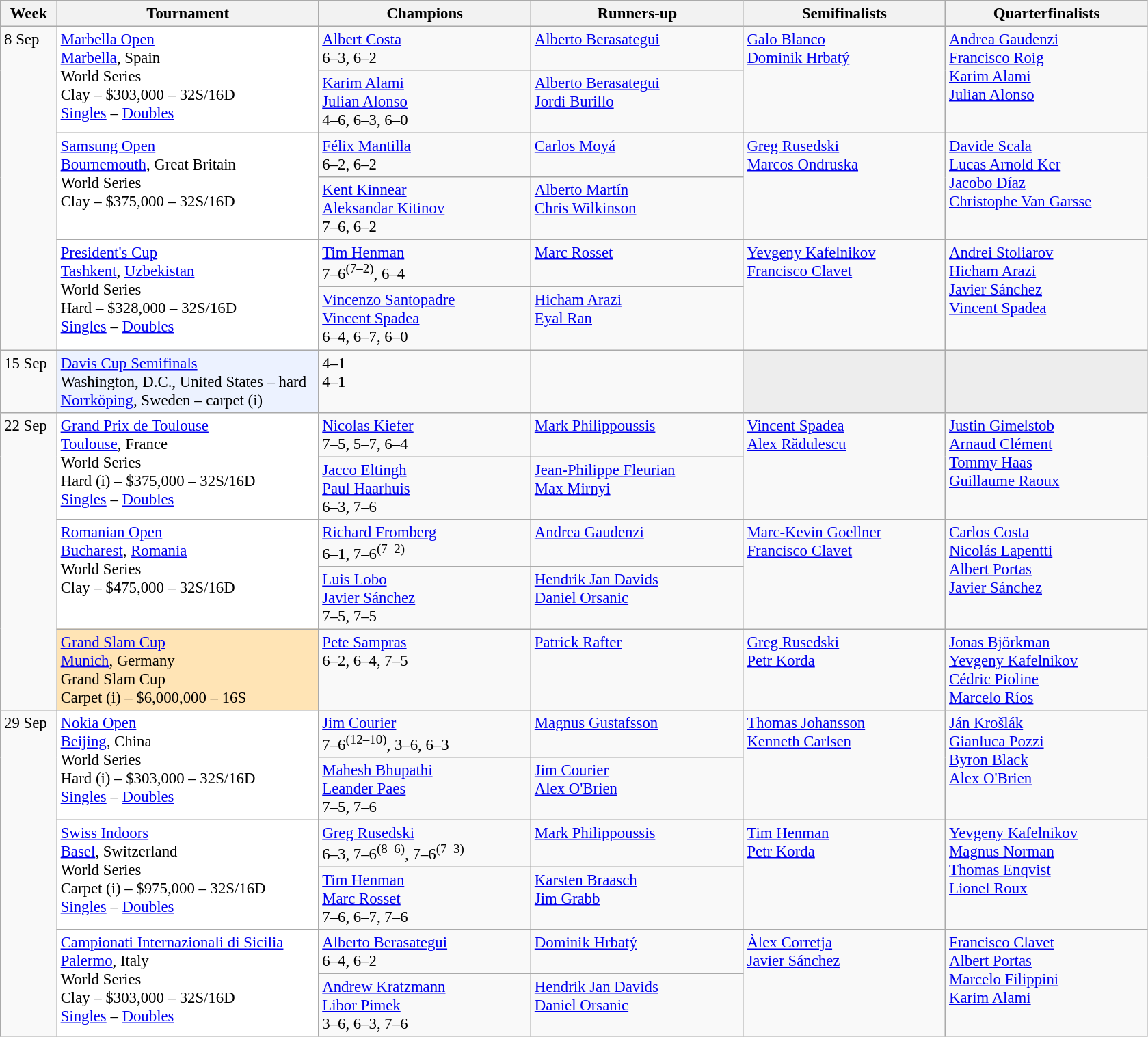<table class=wikitable style=font-size:95%>
<tr>
<th style="width:48px;">Week</th>
<th style="width:248px;">Tournament</th>
<th style="width:200px;">Champions</th>
<th style="width:200px;">Runners-up</th>
<th style="width:190px;">Semifinalists</th>
<th style="width:190px;">Quarterfinalists</th>
</tr>
<tr valign=top>
<td rowspan=6>8 Sep</td>
<td style="background:#FFF;" rowspan=2><a href='#'>Marbella Open</a><br><a href='#'>Marbella</a>, Spain<br>World Series<br>Clay – $303,000 – 32S/16D <br> <a href='#'>Singles</a> – <a href='#'>Doubles</a></td>
<td> <a href='#'>Albert Costa</a><br> 6–3, 6–2</td>
<td> <a href='#'>Alberto Berasategui</a></td>
<td rowspan=2> <a href='#'>Galo Blanco</a><br> <a href='#'>Dominik Hrbatý</a></td>
<td rowspan=2> <a href='#'>Andrea Gaudenzi</a><br> <a href='#'>Francisco Roig</a><br> <a href='#'>Karim Alami</a><br> <a href='#'>Julian Alonso</a></td>
</tr>
<tr valign=top>
<td> <a href='#'>Karim Alami</a><br> <a href='#'>Julian Alonso</a><br> 4–6, 6–3, 6–0</td>
<td> <a href='#'>Alberto Berasategui</a><br> <a href='#'>Jordi Burillo</a></td>
</tr>
<tr valign=top>
<td style="background:#FFF;" rowspan=2><a href='#'>Samsung Open</a><br> <a href='#'>Bournemouth</a>, Great Britain<br>World Series<br>Clay – $375,000 – 32S/16D</td>
<td> <a href='#'>Félix Mantilla</a><br> 6–2, 6–2</td>
<td> <a href='#'>Carlos Moyá</a></td>
<td rowspan=2> <a href='#'>Greg Rusedski</a><br> <a href='#'>Marcos Ondruska</a></td>
<td rowspan=2> <a href='#'>Davide Scala</a><br> <a href='#'>Lucas Arnold Ker</a><br> <a href='#'>Jacobo Díaz</a><br> <a href='#'>Christophe Van Garsse</a></td>
</tr>
<tr valign=top>
<td> <a href='#'>Kent Kinnear</a><br> <a href='#'>Aleksandar Kitinov</a><br> 7–6, 6–2</td>
<td> <a href='#'>Alberto Martín</a><br> <a href='#'>Chris Wilkinson</a></td>
</tr>
<tr valign=top>
<td style="background:#FFF;" rowspan=2><a href='#'>President's Cup</a> <br> <a href='#'>Tashkent</a>, <a href='#'>Uzbekistan</a><br>World Series<br>Hard – $328,000 – 32S/16D <br> <a href='#'>Singles</a> – <a href='#'>Doubles</a></td>
<td> <a href='#'>Tim Henman</a><br> 7–6<sup>(7–2)</sup>, 6–4</td>
<td> <a href='#'>Marc Rosset</a></td>
<td rowspan=2> <a href='#'>Yevgeny Kafelnikov</a><br> <a href='#'>Francisco Clavet</a></td>
<td rowspan=2> <a href='#'>Andrei Stoliarov</a><br> <a href='#'>Hicham Arazi</a><br> <a href='#'>Javier Sánchez</a><br> <a href='#'>Vincent Spadea</a></td>
</tr>
<tr valign=top>
<td> <a href='#'>Vincenzo Santopadre</a><br> <a href='#'>Vincent Spadea</a><br> 6–4, 6–7, 6–0</td>
<td> <a href='#'>Hicham Arazi</a><br> <a href='#'>Eyal Ran</a></td>
</tr>
<tr valign=top>
<td>15 Sep</td>
<td bgcolor="#ECF2FF" rowspan=1><a href='#'>Davis Cup Semifinals</a><br> Washington, D.C., United States – hard<br> <a href='#'>Norrköping</a>, Sweden – carpet (i)</td>
<td> 4–1<br> 4–1</td>
<td><br></td>
<td bgcolor="#ededed"></td>
<td bgcolor="#ededed"></td>
</tr>
<tr valign=top>
<td rowspan=5>22 Sep</td>
<td style="background:#FFF;" rowspan=2><a href='#'>Grand Prix de Toulouse</a><br><a href='#'>Toulouse</a>, France<br>World Series<br>Hard (i) – $375,000 – 32S/16D <br> <a href='#'>Singles</a> – <a href='#'>Doubles</a></td>
<td> <a href='#'>Nicolas Kiefer</a><br> 7–5, 5–7, 6–4</td>
<td> <a href='#'>Mark Philippoussis</a></td>
<td rowspan=2> <a href='#'>Vincent Spadea</a><br> <a href='#'>Alex Rădulescu</a></td>
<td rowspan=2> <a href='#'>Justin Gimelstob</a><br> <a href='#'>Arnaud Clément</a><br> <a href='#'>Tommy Haas</a><br> <a href='#'>Guillaume Raoux</a></td>
</tr>
<tr valign=top>
<td> <a href='#'>Jacco Eltingh</a><br> <a href='#'>Paul Haarhuis</a><br> 6–3, 7–6</td>
<td> <a href='#'>Jean-Philippe Fleurian</a><br> <a href='#'>Max Mirnyi</a></td>
</tr>
<tr valign=top>
<td style="background:#FFF;" rowspan=2><a href='#'>Romanian Open</a><br><a href='#'>Bucharest</a>, <a href='#'>Romania</a><br>World Series<br>Clay – $475,000 – 32S/16D</td>
<td> <a href='#'>Richard Fromberg</a><br> 6–1, 7–6<sup>(7–2)</sup></td>
<td> <a href='#'>Andrea Gaudenzi</a></td>
<td rowspan=2> <a href='#'>Marc-Kevin Goellner</a><br> <a href='#'>Francisco Clavet</a></td>
<td rowspan=2> <a href='#'>Carlos Costa</a><br> <a href='#'>Nicolás Lapentti</a><br> <a href='#'>Albert Portas</a><br> <a href='#'>Javier Sánchez</a></td>
</tr>
<tr valign=top>
<td> <a href='#'>Luis Lobo</a><br> <a href='#'>Javier Sánchez</a><br> 7–5, 7–5</td>
<td> <a href='#'>Hendrik Jan Davids</a><br> <a href='#'>Daniel Orsanic</a></td>
</tr>
<tr valign=top>
<td bgcolor=moccasin><a href='#'>Grand Slam Cup</a><br> <a href='#'>Munich</a>, Germany<br>Grand Slam Cup<br> Carpet (i) – $6,000,000 – 16S</td>
<td> <a href='#'>Pete Sampras</a><br> 6–2, 6–4, 7–5</td>
<td> <a href='#'>Patrick Rafter</a></td>
<td> <a href='#'>Greg Rusedski</a><br> <a href='#'>Petr Korda</a></td>
<td> <a href='#'>Jonas Björkman</a><br> <a href='#'>Yevgeny Kafelnikov</a><br> <a href='#'>Cédric Pioline</a><br> <a href='#'>Marcelo Ríos</a></td>
</tr>
<tr valign=top>
<td rowspan=6>29 Sep</td>
<td style="background:#FFF;" rowspan=2><a href='#'>Nokia Open</a><br><a href='#'>Beijing</a>, China<br>World Series<br>Hard (i) – $303,000 – 32S/16D <br> <a href='#'>Singles</a> – <a href='#'>Doubles</a></td>
<td> <a href='#'>Jim Courier</a><br> 7–6<sup>(12–10)</sup>, 3–6, 6–3</td>
<td> <a href='#'>Magnus Gustafsson</a></td>
<td rowspan=2> <a href='#'>Thomas Johansson</a><br> <a href='#'>Kenneth Carlsen</a></td>
<td rowspan=2> <a href='#'>Ján Krošlák</a><br> <a href='#'>Gianluca Pozzi</a><br> <a href='#'>Byron Black</a><br> <a href='#'>Alex O'Brien</a></td>
</tr>
<tr valign=top>
<td> <a href='#'>Mahesh Bhupathi</a><br> <a href='#'>Leander Paes</a><br> 7–5, 7–6</td>
<td> <a href='#'>Jim Courier</a><br> <a href='#'>Alex O'Brien</a></td>
</tr>
<tr valign=top>
<td style="background:#FFF;" rowspan=2><a href='#'>Swiss Indoors</a><br><a href='#'>Basel</a>, Switzerland<br>World Series<br>Carpet (i) – $975,000 – 32S/16D <br> <a href='#'>Singles</a> – <a href='#'>Doubles</a></td>
<td> <a href='#'>Greg Rusedski</a><br> 6–3, 7–6<sup>(8–6)</sup>, 7–6<sup>(7–3)</sup></td>
<td> <a href='#'>Mark Philippoussis</a></td>
<td rowspan=2> <a href='#'>Tim Henman</a><br> <a href='#'>Petr Korda</a></td>
<td rowspan=2> <a href='#'>Yevgeny Kafelnikov</a><br> <a href='#'>Magnus Norman</a><br> <a href='#'>Thomas Enqvist</a><br> <a href='#'>Lionel Roux</a></td>
</tr>
<tr valign=top>
<td> <a href='#'>Tim Henman</a><br> <a href='#'>Marc Rosset</a><br> 7–6, 6–7, 7–6</td>
<td> <a href='#'>Karsten Braasch</a><br> <a href='#'>Jim Grabb</a></td>
</tr>
<tr valign=top>
<td style="background:#FFF;" rowspan=2><a href='#'>Campionati Internazionali di Sicilia</a><br><a href='#'>Palermo</a>, Italy<br>World Series<br>Clay – $303,000 – 32S/16D <br> <a href='#'>Singles</a> – <a href='#'>Doubles</a></td>
<td> <a href='#'>Alberto Berasategui</a><br> 6–4, 6–2</td>
<td> <a href='#'>Dominik Hrbatý</a></td>
<td rowspan=2> <a href='#'>Àlex Corretja</a><br> <a href='#'>Javier Sánchez</a></td>
<td rowspan=2> <a href='#'>Francisco Clavet</a><br> <a href='#'>Albert Portas</a><br> <a href='#'>Marcelo Filippini</a><br> <a href='#'>Karim Alami</a></td>
</tr>
<tr valign=top>
<td> <a href='#'>Andrew Kratzmann</a><br> <a href='#'>Libor Pimek</a><br> 3–6, 6–3, 7–6</td>
<td> <a href='#'>Hendrik Jan Davids</a><br> <a href='#'>Daniel Orsanic</a></td>
</tr>
</table>
